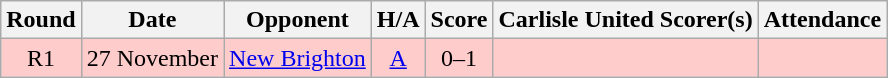<table class="wikitable" style="text-align:center">
<tr>
<th>Round</th>
<th>Date</th>
<th>Opponent</th>
<th>H/A</th>
<th>Score</th>
<th>Carlisle United Scorer(s)</th>
<th>Attendance</th>
</tr>
<tr bgcolor=#FFCCCC>
<td>R1</td>
<td align=left>27 November</td>
<td align=left><a href='#'>New Brighton</a></td>
<td><a href='#'>A</a></td>
<td>0–1</td>
<td align=left></td>
<td></td>
</tr>
</table>
